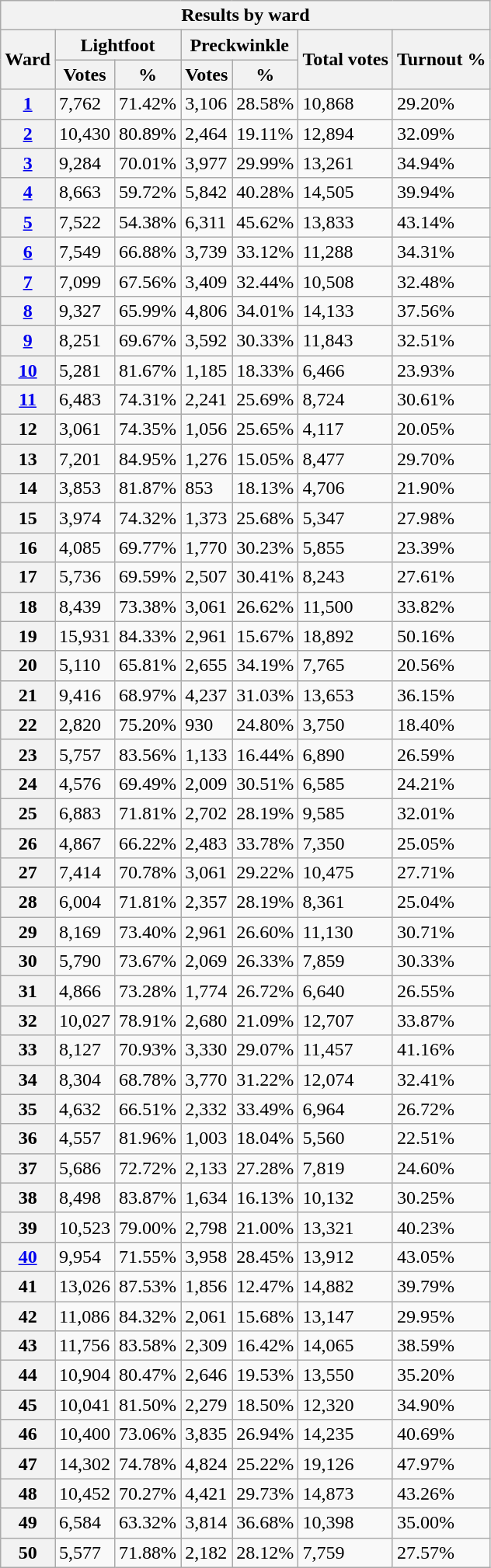<table class="wikitable collapsible sortable">
<tr>
<th colspan=7 textalign=center>Results by ward</th>
</tr>
<tr>
<th rowspan=2>Ward</th>
<th colspan=2>Lightfoot</th>
<th colspan=2>Preckwinkle</th>
<th rowspan=2>Total votes</th>
<th rowspan=2>Turnout %</th>
</tr>
<tr>
<th>Votes</th>
<th>%</th>
<th>Votes</th>
<th>%</th>
</tr>
<tr>
<th><a href='#'>1</a></th>
<td>7,762</td>
<td>71.42%</td>
<td>3,106</td>
<td>28.58%</td>
<td>10,868</td>
<td>29.20%</td>
</tr>
<tr>
<th><a href='#'>2</a></th>
<td>10,430</td>
<td>80.89%</td>
<td>2,464</td>
<td>19.11%</td>
<td>12,894</td>
<td>32.09%</td>
</tr>
<tr>
<th><a href='#'>3</a></th>
<td>9,284</td>
<td>70.01%</td>
<td>3,977</td>
<td>29.99%</td>
<td>13,261</td>
<td>34.94%</td>
</tr>
<tr>
<th><a href='#'>4</a></th>
<td>8,663</td>
<td>59.72%</td>
<td>5,842</td>
<td>40.28%</td>
<td>14,505</td>
<td>39.94%</td>
</tr>
<tr>
<th><a href='#'>5</a></th>
<td>7,522</td>
<td>54.38%</td>
<td>6,311</td>
<td>45.62%</td>
<td>13,833</td>
<td>43.14%</td>
</tr>
<tr>
<th><a href='#'>6</a></th>
<td>7,549</td>
<td>66.88%</td>
<td>3,739</td>
<td>33.12%</td>
<td>11,288</td>
<td>34.31%</td>
</tr>
<tr>
<th><a href='#'>7</a></th>
<td>7,099</td>
<td>67.56%</td>
<td>3,409</td>
<td>32.44%</td>
<td>10,508</td>
<td>32.48%</td>
</tr>
<tr>
<th><a href='#'>8</a></th>
<td>9,327</td>
<td>65.99%</td>
<td>4,806</td>
<td>34.01%</td>
<td>14,133</td>
<td>37.56%</td>
</tr>
<tr>
<th><a href='#'>9</a></th>
<td>8,251</td>
<td>69.67%</td>
<td>3,592</td>
<td>30.33%</td>
<td>11,843</td>
<td>32.51%</td>
</tr>
<tr>
<th><a href='#'>10</a></th>
<td>5,281</td>
<td>81.67%</td>
<td>1,185</td>
<td>18.33%</td>
<td>6,466</td>
<td>23.93%</td>
</tr>
<tr>
<th><a href='#'>11</a></th>
<td>6,483</td>
<td>74.31%</td>
<td>2,241</td>
<td>25.69%</td>
<td>8,724</td>
<td>30.61%</td>
</tr>
<tr>
<th>12</th>
<td>3,061</td>
<td>74.35%</td>
<td>1,056</td>
<td>25.65%</td>
<td>4,117</td>
<td>20.05%</td>
</tr>
<tr>
<th>13</th>
<td>7,201</td>
<td>84.95%</td>
<td>1,276</td>
<td>15.05%</td>
<td>8,477</td>
<td>29.70%</td>
</tr>
<tr>
<th>14</th>
<td>3,853</td>
<td>81.87%</td>
<td>853</td>
<td>18.13%</td>
<td>4,706</td>
<td>21.90%</td>
</tr>
<tr>
<th>15</th>
<td>3,974</td>
<td>74.32%</td>
<td>1,373</td>
<td>25.68%</td>
<td>5,347</td>
<td>27.98%</td>
</tr>
<tr>
<th>16</th>
<td>4,085</td>
<td>69.77%</td>
<td>1,770</td>
<td>30.23%</td>
<td>5,855</td>
<td>23.39%</td>
</tr>
<tr>
<th>17</th>
<td>5,736</td>
<td>69.59%</td>
<td>2,507</td>
<td>30.41%</td>
<td>8,243</td>
<td>27.61%</td>
</tr>
<tr>
<th>18</th>
<td>8,439</td>
<td>73.38%</td>
<td>3,061</td>
<td>26.62%</td>
<td>11,500</td>
<td>33.82%</td>
</tr>
<tr>
<th>19</th>
<td>15,931</td>
<td>84.33%</td>
<td>2,961</td>
<td>15.67%</td>
<td>18,892</td>
<td>50.16%</td>
</tr>
<tr>
<th>20</th>
<td>5,110</td>
<td>65.81%</td>
<td>2,655</td>
<td>34.19%</td>
<td>7,765</td>
<td>20.56%</td>
</tr>
<tr>
<th>21</th>
<td>9,416</td>
<td>68.97%</td>
<td>4,237</td>
<td>31.03%</td>
<td>13,653</td>
<td>36.15%</td>
</tr>
<tr>
<th>22</th>
<td>2,820</td>
<td>75.20%</td>
<td>930</td>
<td>24.80%</td>
<td>3,750</td>
<td>18.40%</td>
</tr>
<tr>
<th>23</th>
<td>5,757</td>
<td>83.56%</td>
<td>1,133</td>
<td>16.44%</td>
<td>6,890</td>
<td>26.59%</td>
</tr>
<tr>
<th>24</th>
<td>4,576</td>
<td>69.49%</td>
<td>2,009</td>
<td>30.51%</td>
<td>6,585</td>
<td>24.21%</td>
</tr>
<tr>
<th>25</th>
<td>6,883</td>
<td>71.81%</td>
<td>2,702</td>
<td>28.19%</td>
<td>9,585</td>
<td>32.01%</td>
</tr>
<tr>
<th>26</th>
<td>4,867</td>
<td>66.22%</td>
<td>2,483</td>
<td>33.78%</td>
<td>7,350</td>
<td>25.05%</td>
</tr>
<tr>
<th>27</th>
<td>7,414</td>
<td>70.78%</td>
<td>3,061</td>
<td>29.22%</td>
<td>10,475</td>
<td>27.71%</td>
</tr>
<tr>
<th>28</th>
<td>6,004</td>
<td>71.81%</td>
<td>2,357</td>
<td>28.19%</td>
<td>8,361</td>
<td>25.04%</td>
</tr>
<tr>
<th>29</th>
<td>8,169</td>
<td>73.40%</td>
<td>2,961</td>
<td>26.60%</td>
<td>11,130</td>
<td>30.71%</td>
</tr>
<tr>
<th>30</th>
<td>5,790</td>
<td>73.67%</td>
<td>2,069</td>
<td>26.33%</td>
<td>7,859</td>
<td>30.33%</td>
</tr>
<tr>
<th>31</th>
<td>4,866</td>
<td>73.28%</td>
<td>1,774</td>
<td>26.72%</td>
<td>6,640</td>
<td>26.55%</td>
</tr>
<tr>
<th>32</th>
<td>10,027</td>
<td>78.91%</td>
<td>2,680</td>
<td>21.09%</td>
<td>12,707</td>
<td>33.87%</td>
</tr>
<tr>
<th>33</th>
<td>8,127</td>
<td>70.93%</td>
<td>3,330</td>
<td>29.07%</td>
<td>11,457</td>
<td>41.16%</td>
</tr>
<tr>
<th>34</th>
<td>8,304</td>
<td>68.78%</td>
<td>3,770</td>
<td>31.22%</td>
<td>12,074</td>
<td>32.41%</td>
</tr>
<tr>
<th>35</th>
<td>4,632</td>
<td>66.51%</td>
<td>2,332</td>
<td>33.49%</td>
<td>6,964</td>
<td>26.72%</td>
</tr>
<tr>
<th>36</th>
<td>4,557</td>
<td>81.96%</td>
<td>1,003</td>
<td>18.04%</td>
<td>5,560</td>
<td>22.51%</td>
</tr>
<tr>
<th>37</th>
<td>5,686</td>
<td>72.72%</td>
<td>2,133</td>
<td>27.28%</td>
<td>7,819</td>
<td>24.60%</td>
</tr>
<tr>
<th>38</th>
<td>8,498</td>
<td>83.87%</td>
<td>1,634</td>
<td>16.13%</td>
<td>10,132</td>
<td>30.25%</td>
</tr>
<tr>
<th>39</th>
<td>10,523</td>
<td>79.00%</td>
<td>2,798</td>
<td>21.00%</td>
<td>13,321</td>
<td>40.23%</td>
</tr>
<tr>
<th><a href='#'>40</a></th>
<td>9,954</td>
<td>71.55%</td>
<td>3,958</td>
<td>28.45%</td>
<td>13,912</td>
<td>43.05%</td>
</tr>
<tr>
<th>41</th>
<td>13,026</td>
<td>87.53%</td>
<td>1,856</td>
<td>12.47%</td>
<td>14,882</td>
<td>39.79%</td>
</tr>
<tr>
<th>42</th>
<td>11,086</td>
<td>84.32%</td>
<td>2,061</td>
<td>15.68%</td>
<td>13,147</td>
<td>29.95%</td>
</tr>
<tr>
<th>43</th>
<td>11,756</td>
<td>83.58%</td>
<td>2,309</td>
<td>16.42%</td>
<td>14,065</td>
<td>38.59%</td>
</tr>
<tr>
<th>44</th>
<td>10,904</td>
<td>80.47%</td>
<td>2,646</td>
<td>19.53%</td>
<td>13,550</td>
<td>35.20%</td>
</tr>
<tr>
<th>45</th>
<td>10,041</td>
<td>81.50%</td>
<td>2,279</td>
<td>18.50%</td>
<td>12,320</td>
<td>34.90%</td>
</tr>
<tr>
<th>46</th>
<td>10,400</td>
<td>73.06%</td>
<td>3,835</td>
<td>26.94%</td>
<td>14,235</td>
<td>40.69%</td>
</tr>
<tr>
<th>47</th>
<td>14,302</td>
<td>74.78%</td>
<td>4,824</td>
<td>25.22%</td>
<td>19,126</td>
<td>47.97%</td>
</tr>
<tr>
<th>48</th>
<td>10,452</td>
<td>70.27%</td>
<td>4,421</td>
<td>29.73%</td>
<td>14,873</td>
<td>43.26%</td>
</tr>
<tr>
<th>49</th>
<td>6,584</td>
<td>63.32%</td>
<td>3,814</td>
<td>36.68%</td>
<td>10,398</td>
<td>35.00%</td>
</tr>
<tr>
<th>50</th>
<td>5,577</td>
<td>71.88%</td>
<td>2,182</td>
<td>28.12%</td>
<td>7,759</td>
<td>27.57%</td>
</tr>
</table>
